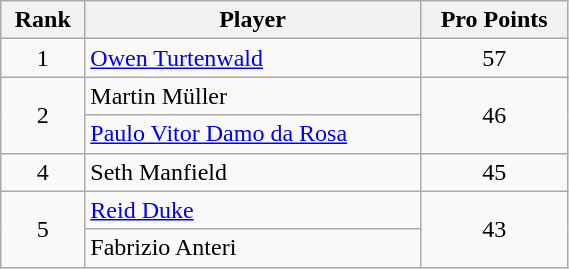<table class="wikitable" width=30%>
<tr>
<th>Rank</th>
<th>Player</th>
<th>Pro Points</th>
</tr>
<tr>
<td align=center>1</td>
<td> <a href='#'>Owen Turtenwald</a></td>
<td align=center>57</td>
</tr>
<tr>
<td align=center rowspan=2>2</td>
<td> Martin Müller</td>
<td align=center rowspan=2>46</td>
</tr>
<tr>
<td> <a href='#'>Paulo Vitor Damo da Rosa</a></td>
</tr>
<tr>
<td align=center>4</td>
<td> Seth Manfield</td>
<td align=center>45</td>
</tr>
<tr>
<td align=center rowspan=2>5</td>
<td> <a href='#'>Reid Duke</a></td>
<td align=center rowspan=2>43</td>
</tr>
<tr>
<td> Fabrizio Anteri</td>
</tr>
</table>
